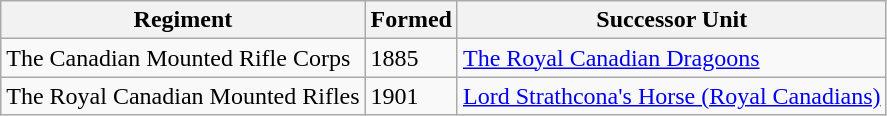<table class="wikitable">
<tr>
<th>Regiment</th>
<th>Formed</th>
<th>Successor Unit</th>
</tr>
<tr>
<td>The Canadian Mounted Rifle Corps</td>
<td>1885</td>
<td><a href='#'>The Royal Canadian Dragoons</a></td>
</tr>
<tr>
<td>The Royal Canadian Mounted Rifles</td>
<td>1901</td>
<td><a href='#'>Lord Strathcona's Horse (Royal Canadians)</a></td>
</tr>
</table>
